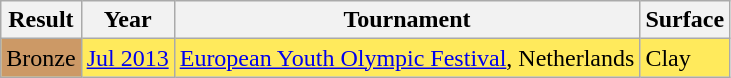<table class="sortable wikitable">
<tr>
<th>Result</th>
<th>Year</th>
<th>Tournament</th>
<th>Surface</th>
</tr>
<tr bgcolor=FFEA5C>
<td bgcolor=cc9966>Bronze</td>
<td><a href='#'>Jul 2013</a></td>
<td><a href='#'>European Youth Olympic Festival</a>, Netherlands</td>
<td>Clay</td>
</tr>
</table>
